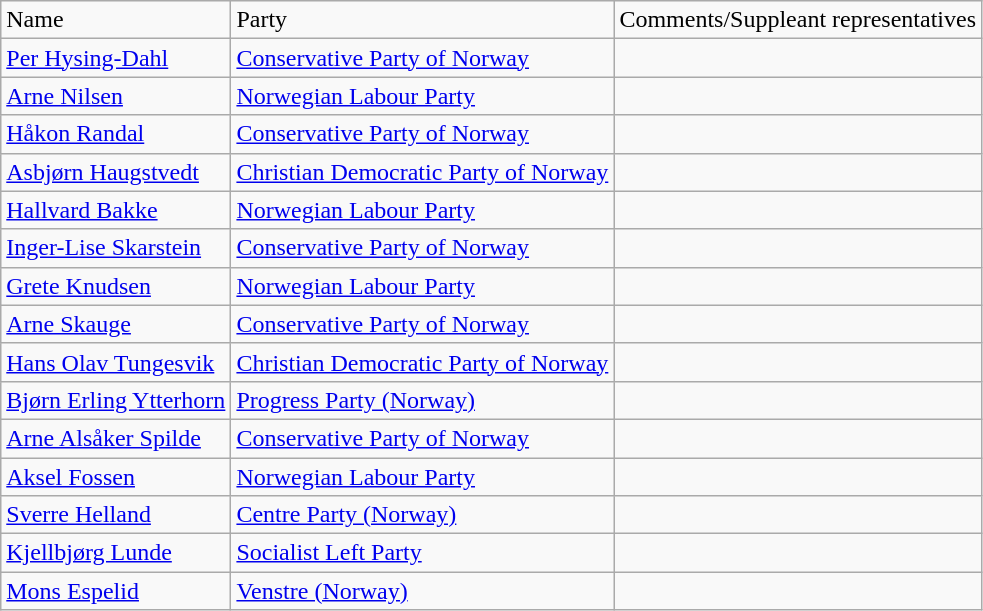<table class="wikitable">
<tr>
<td>Name</td>
<td>Party</td>
<td>Comments/Suppleant representatives</td>
</tr>
<tr>
<td><a href='#'>Per Hysing-Dahl</a></td>
<td><a href='#'>Conservative Party of Norway</a></td>
<td></td>
</tr>
<tr>
<td><a href='#'>Arne Nilsen</a></td>
<td><a href='#'>Norwegian Labour Party</a></td>
<td></td>
</tr>
<tr>
<td><a href='#'>Håkon Randal</a></td>
<td><a href='#'>Conservative Party of Norway</a></td>
<td></td>
</tr>
<tr>
<td><a href='#'>Asbjørn Haugstvedt</a></td>
<td><a href='#'>Christian Democratic Party of Norway</a></td>
<td></td>
</tr>
<tr>
<td><a href='#'>Hallvard Bakke</a></td>
<td><a href='#'>Norwegian Labour Party</a></td>
<td></td>
</tr>
<tr>
<td><a href='#'>Inger-Lise Skarstein</a></td>
<td><a href='#'>Conservative Party of Norway</a></td>
<td></td>
</tr>
<tr>
<td><a href='#'>Grete Knudsen</a></td>
<td><a href='#'>Norwegian Labour Party</a></td>
<td></td>
</tr>
<tr>
<td><a href='#'>Arne Skauge</a></td>
<td><a href='#'>Conservative Party of Norway</a></td>
<td></td>
</tr>
<tr>
<td><a href='#'>Hans Olav Tungesvik</a></td>
<td><a href='#'>Christian Democratic Party of Norway</a></td>
<td></td>
</tr>
<tr>
<td><a href='#'>Bjørn Erling Ytterhorn</a></td>
<td><a href='#'>Progress Party (Norway)</a></td>
<td></td>
</tr>
<tr>
<td><a href='#'>Arne Alsåker Spilde</a></td>
<td><a href='#'>Conservative Party of Norway</a></td>
<td></td>
</tr>
<tr>
<td><a href='#'>Aksel Fossen</a></td>
<td><a href='#'>Norwegian Labour Party</a></td>
<td></td>
</tr>
<tr>
<td><a href='#'>Sverre Helland</a></td>
<td><a href='#'>Centre Party (Norway)</a></td>
<td></td>
</tr>
<tr>
<td><a href='#'>Kjellbjørg Lunde</a></td>
<td><a href='#'>Socialist Left Party</a></td>
<td></td>
</tr>
<tr>
<td><a href='#'>Mons Espelid</a></td>
<td><a href='#'>Venstre (Norway)</a></td>
<td></td>
</tr>
</table>
